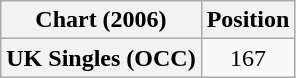<table class="wikitable plainrowheaders" style="text-align:center">
<tr>
<th>Chart (2006)</th>
<th>Position</th>
</tr>
<tr>
<th scope="row">UK Singles (OCC)</th>
<td>167</td>
</tr>
</table>
